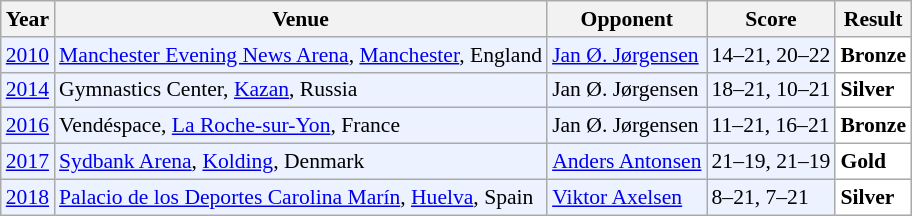<table class="sortable wikitable" style="font-size: 90%;">
<tr>
<th>Year</th>
<th>Venue</th>
<th>Opponent</th>
<th>Score</th>
<th>Result</th>
</tr>
<tr style="background:#ECF2FF">
<td align="center"><a href='#'>2010</a></td>
<td align="left"><a href='#'>Manchester Evening News Arena</a>, <a href='#'>Manchester</a>, England</td>
<td align="left"> <a href='#'>Jan Ø. Jørgensen</a></td>
<td align="left">14–21, 20–22</td>
<td style="text-align:left; background:white"> <strong>Bronze</strong></td>
</tr>
<tr style="background:#ECF2FF">
<td align="center"><a href='#'>2014</a></td>
<td align="left">Gymnastics Center, <a href='#'>Kazan</a>, Russia</td>
<td align="left"> Jan Ø. Jørgensen</td>
<td align="left">18–21, 10–21</td>
<td style="text-align:left; background:white"> <strong>Silver</strong></td>
</tr>
<tr style="background:#ECF2FF">
<td align="center"><a href='#'>2016</a></td>
<td align="left">Vendéspace, <a href='#'>La Roche-sur-Yon</a>, France</td>
<td align="left"> Jan Ø. Jørgensen</td>
<td align="left">11–21, 16–21</td>
<td style="text-align:left; background:white"> <strong>Bronze</strong></td>
</tr>
<tr style="background:#ECF2FF">
<td align="center"><a href='#'>2017</a></td>
<td align="left"><a href='#'>Sydbank Arena</a>, <a href='#'>Kolding</a>, Denmark</td>
<td align="left"> <a href='#'>Anders Antonsen</a></td>
<td align="left">21–19, 21–19</td>
<td style="text-align:left; background:white"> <strong>Gold</strong></td>
</tr>
<tr style="background:#ECF2FF">
<td align="center"><a href='#'>2018</a></td>
<td align="left"><a href='#'>Palacio de los Deportes Carolina Marín</a>, <a href='#'>Huelva</a>, Spain</td>
<td align="left"> <a href='#'>Viktor Axelsen</a></td>
<td align="left">8–21, 7–21</td>
<td style="text-align:left; background:white"> <strong>Silver</strong></td>
</tr>
</table>
